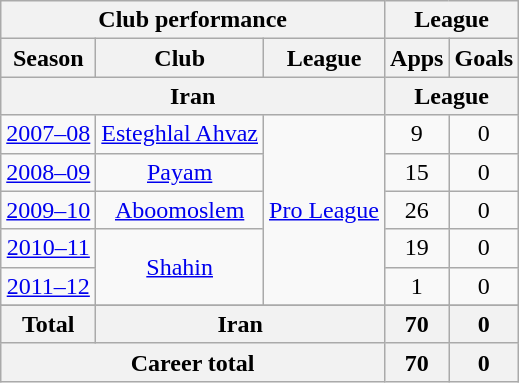<table class="wikitable" style="text-align:center;">
<tr>
<th colspan=3>Club performance</th>
<th colspan=2>League</th>
</tr>
<tr>
<th>Season</th>
<th>Club</th>
<th>League</th>
<th>Apps</th>
<th>Goals</th>
</tr>
<tr>
<th colspan=3>Iran</th>
<th colspan=2>League</th>
</tr>
<tr>
<td><a href='#'>2007–08</a></td>
<td rowspan="1"><a href='#'>Esteghlal Ahvaz</a></td>
<td rowspan="5"><a href='#'>Pro League</a></td>
<td>9</td>
<td>0</td>
</tr>
<tr>
<td><a href='#'>2008–09</a></td>
<td rowspan="1"><a href='#'>Payam</a></td>
<td>15</td>
<td>0</td>
</tr>
<tr>
<td><a href='#'>2009–10</a></td>
<td rowspan="1"><a href='#'>Aboomoslem</a></td>
<td>26</td>
<td>0</td>
</tr>
<tr>
<td><a href='#'>2010–11</a></td>
<td rowspan="2"><a href='#'>Shahin</a></td>
<td>19</td>
<td>0</td>
</tr>
<tr>
<td><a href='#'>2011–12</a></td>
<td>1</td>
<td>0</td>
</tr>
<tr>
</tr>
<tr>
<th rowspan=1>Total</th>
<th colspan=2>Iran</th>
<th>70</th>
<th>0</th>
</tr>
<tr>
<th colspan=3>Career total</th>
<th>70</th>
<th>0</th>
</tr>
</table>
